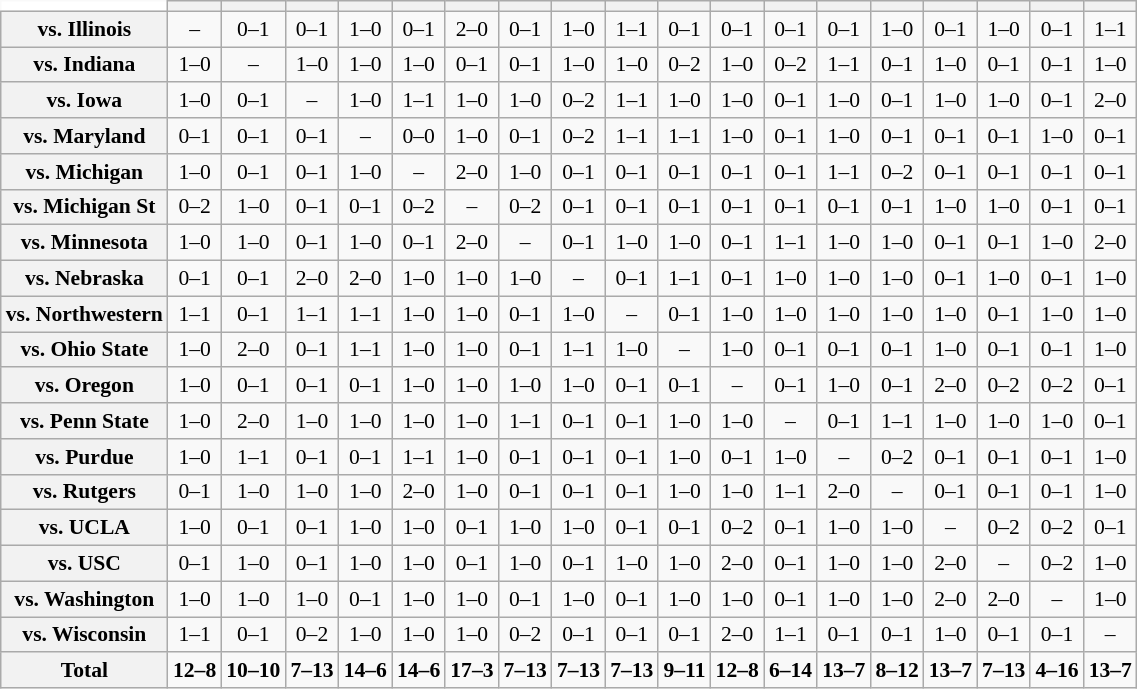<table class="wikitable" style="white-space:nowrap; font-size:90%; text-align:center;">
<tr>
<td style="background:white; border-top-style:hidden; border-left-style:hidden;"></td>
<th></th>
<th></th>
<th></th>
<th></th>
<th></th>
<th></th>
<th></th>
<th></th>
<th></th>
<th></th>
<th></th>
<th></th>
<th></th>
<th></th>
<th></th>
<th></th>
<th></th>
<th></th>
</tr>
<tr>
<th>vs. Illinois</th>
<td>–</td>
<td>0–1</td>
<td>0–1</td>
<td>1–0</td>
<td>0–1</td>
<td>2–0</td>
<td>0–1</td>
<td>1–0</td>
<td>1–1</td>
<td>0–1</td>
<td>0–1</td>
<td>0–1</td>
<td>0–1</td>
<td>1–0</td>
<td>0–1</td>
<td>1–0</td>
<td>0–1</td>
<td>1–1</td>
</tr>
<tr>
<th>vs. Indiana</th>
<td>1–0</td>
<td>–</td>
<td>1–0</td>
<td>1–0</td>
<td>1–0</td>
<td>0–1</td>
<td>0–1</td>
<td>1–0</td>
<td>1–0</td>
<td>0–2</td>
<td>1–0</td>
<td>0–2</td>
<td>1–1</td>
<td>0–1</td>
<td>1–0</td>
<td>0–1</td>
<td>0–1</td>
<td>1–0</td>
</tr>
<tr>
<th>vs. Iowa</th>
<td>1–0</td>
<td>0–1</td>
<td>–</td>
<td>1–0</td>
<td>1–1</td>
<td>1–0</td>
<td>1–0</td>
<td>0–2</td>
<td>1–1</td>
<td>1–0</td>
<td>1–0</td>
<td>0–1</td>
<td>1–0</td>
<td>0–1</td>
<td>1–0</td>
<td>1–0</td>
<td>0–1</td>
<td>2–0</td>
</tr>
<tr>
<th>vs. Maryland</th>
<td>0–1</td>
<td>0–1</td>
<td>0–1</td>
<td>–</td>
<td>0–0</td>
<td>1–0</td>
<td>0–1</td>
<td>0–2</td>
<td>1–1</td>
<td>1–1</td>
<td>1–0</td>
<td>0–1</td>
<td>1–0</td>
<td>0–1</td>
<td>0–1</td>
<td>0–1</td>
<td>1–0</td>
<td>0–1</td>
</tr>
<tr>
<th>vs. Michigan</th>
<td>1–0</td>
<td>0–1</td>
<td>0–1</td>
<td>1–0</td>
<td>–</td>
<td>2–0</td>
<td>1–0</td>
<td>0–1</td>
<td>0–1</td>
<td>0–1</td>
<td>0–1</td>
<td>0–1</td>
<td>1–1</td>
<td>0–2</td>
<td>0–1</td>
<td>0–1</td>
<td>0–1</td>
<td>0–1</td>
</tr>
<tr>
<th>vs. Michigan St</th>
<td>0–2</td>
<td>1–0</td>
<td>0–1</td>
<td>0–1</td>
<td>0–2</td>
<td>–</td>
<td>0–2</td>
<td>0–1</td>
<td>0–1</td>
<td>0–1</td>
<td>0–1</td>
<td>0–1</td>
<td>0–1</td>
<td>0–1</td>
<td>1–0</td>
<td>1–0</td>
<td>0–1</td>
<td>0–1</td>
</tr>
<tr>
<th>vs. Minnesota</th>
<td>1–0</td>
<td>1–0</td>
<td>0–1</td>
<td>1–0</td>
<td>0–1</td>
<td>2–0</td>
<td>–</td>
<td>0–1</td>
<td>1–0</td>
<td>1–0</td>
<td>0–1</td>
<td>1–1</td>
<td>1–0</td>
<td>1–0</td>
<td>0–1</td>
<td>0–1</td>
<td>1–0</td>
<td>2–0</td>
</tr>
<tr>
<th>vs. Nebraska</th>
<td>0–1</td>
<td>0–1</td>
<td>2–0</td>
<td>2–0</td>
<td>1–0</td>
<td>1–0</td>
<td>1–0</td>
<td>–</td>
<td>0–1</td>
<td>1–1</td>
<td>0–1</td>
<td>1–0</td>
<td>1–0</td>
<td>1–0</td>
<td>0–1</td>
<td>1–0</td>
<td>0–1</td>
<td>1–0</td>
</tr>
<tr>
<th>vs. Northwestern</th>
<td>1–1</td>
<td>0–1</td>
<td>1–1</td>
<td>1–1</td>
<td>1–0</td>
<td>1–0</td>
<td>0–1</td>
<td>1–0</td>
<td>–</td>
<td>0–1</td>
<td>1–0</td>
<td>1–0</td>
<td>1–0</td>
<td>1–0</td>
<td>1–0</td>
<td>0–1</td>
<td>1–0</td>
<td>1–0</td>
</tr>
<tr>
<th>vs. Ohio State</th>
<td>1–0</td>
<td>2–0</td>
<td>0–1</td>
<td>1–1</td>
<td>1–0</td>
<td>1–0</td>
<td>0–1</td>
<td>1–1</td>
<td>1–0</td>
<td>–</td>
<td>1–0</td>
<td>0–1</td>
<td>0–1</td>
<td>0–1</td>
<td>1–0</td>
<td>0–1</td>
<td>0–1</td>
<td>1–0</td>
</tr>
<tr>
<th>vs. Oregon</th>
<td>1–0</td>
<td>0–1</td>
<td>0–1</td>
<td>0–1</td>
<td>1–0</td>
<td>1–0</td>
<td>1–0</td>
<td>1–0</td>
<td>0–1</td>
<td>0–1</td>
<td>–</td>
<td>0–1</td>
<td>1–0</td>
<td>0–1</td>
<td>2–0</td>
<td>0–2</td>
<td>0–2</td>
<td>0–1</td>
</tr>
<tr>
<th>vs. Penn State</th>
<td>1–0</td>
<td>2–0</td>
<td>1–0</td>
<td>1–0</td>
<td>1–0</td>
<td>1–0</td>
<td>1–1</td>
<td>0–1</td>
<td>0–1</td>
<td>1–0</td>
<td>1–0</td>
<td>–</td>
<td>0–1</td>
<td>1–1</td>
<td>1–0</td>
<td>1–0</td>
<td>1–0</td>
<td>0–1</td>
</tr>
<tr>
<th>vs. Purdue</th>
<td>1–0</td>
<td>1–1</td>
<td>0–1</td>
<td>0–1</td>
<td>1–1</td>
<td>1–0</td>
<td>0–1</td>
<td>0–1</td>
<td>0–1</td>
<td>1–0</td>
<td>0–1</td>
<td>1–0</td>
<td>–</td>
<td>0–2</td>
<td>0–1</td>
<td>0–1</td>
<td>0–1</td>
<td>1–0</td>
</tr>
<tr>
<th>vs. Rutgers</th>
<td>0–1</td>
<td>1–0</td>
<td>1–0</td>
<td>1–0</td>
<td>2–0</td>
<td>1–0</td>
<td>0–1</td>
<td>0–1</td>
<td>0–1</td>
<td>1–0</td>
<td>1–0</td>
<td>1–1</td>
<td>2–0</td>
<td>–</td>
<td>0–1</td>
<td>0–1</td>
<td>0–1</td>
<td>1–0</td>
</tr>
<tr>
<th>vs. UCLA</th>
<td>1–0</td>
<td>0–1</td>
<td>0–1</td>
<td>1–0</td>
<td>1–0</td>
<td>0–1</td>
<td>1–0</td>
<td>1–0</td>
<td>0–1</td>
<td>0–1</td>
<td>0–2</td>
<td>0–1</td>
<td>1–0</td>
<td>1–0</td>
<td>–</td>
<td>0–2</td>
<td>0–2</td>
<td>0–1</td>
</tr>
<tr>
<th>vs. USC</th>
<td>0–1</td>
<td>1–0</td>
<td>0–1</td>
<td>1–0</td>
<td>1–0</td>
<td>0–1</td>
<td>1–0</td>
<td>0–1</td>
<td>1–0</td>
<td>1–0</td>
<td>2–0</td>
<td>0–1</td>
<td>1–0</td>
<td>1–0</td>
<td>2–0</td>
<td>–</td>
<td>0–2</td>
<td>1–0</td>
</tr>
<tr>
<th>vs. Washington</th>
<td>1–0</td>
<td>1–0</td>
<td>1–0</td>
<td>0–1</td>
<td>1–0</td>
<td>1–0</td>
<td>0–1</td>
<td>1–0</td>
<td>0–1</td>
<td>1–0</td>
<td>1–0</td>
<td>0–1</td>
<td>1–0</td>
<td>1–0</td>
<td>2–0</td>
<td>2–0</td>
<td>–</td>
<td>1–0</td>
</tr>
<tr>
<th>vs. Wisconsin</th>
<td>1–1</td>
<td>0–1</td>
<td>0–2</td>
<td>1–0</td>
<td>1–0</td>
<td>1–0</td>
<td>0–2</td>
<td>0–1</td>
<td>0–1</td>
<td>0–1</td>
<td>2–0</td>
<td>1–1</td>
<td>0–1</td>
<td>0–1</td>
<td>1–0</td>
<td>0–1</td>
<td>0–1</td>
<td>–</td>
</tr>
<tr>
<th>Total</th>
<td><strong>12–8</strong></td>
<td><strong>10–10</strong></td>
<td><strong>7–13</strong></td>
<td><strong>14–6</strong></td>
<td><strong>14–6</strong></td>
<td><strong>17–3</strong></td>
<td><strong>7–13</strong></td>
<td><strong>7–13</strong></td>
<td><strong>7–13</strong></td>
<td><strong>9–11</strong></td>
<td><strong>12–8</strong></td>
<td><strong>6–14</strong></td>
<td><strong>13–7</strong></td>
<td><strong>8–12</strong></td>
<td><strong>13–7</strong></td>
<td><strong>7–13</strong></td>
<td><strong>4–16</strong></td>
<td><strong>13–7</strong></td>
</tr>
</table>
